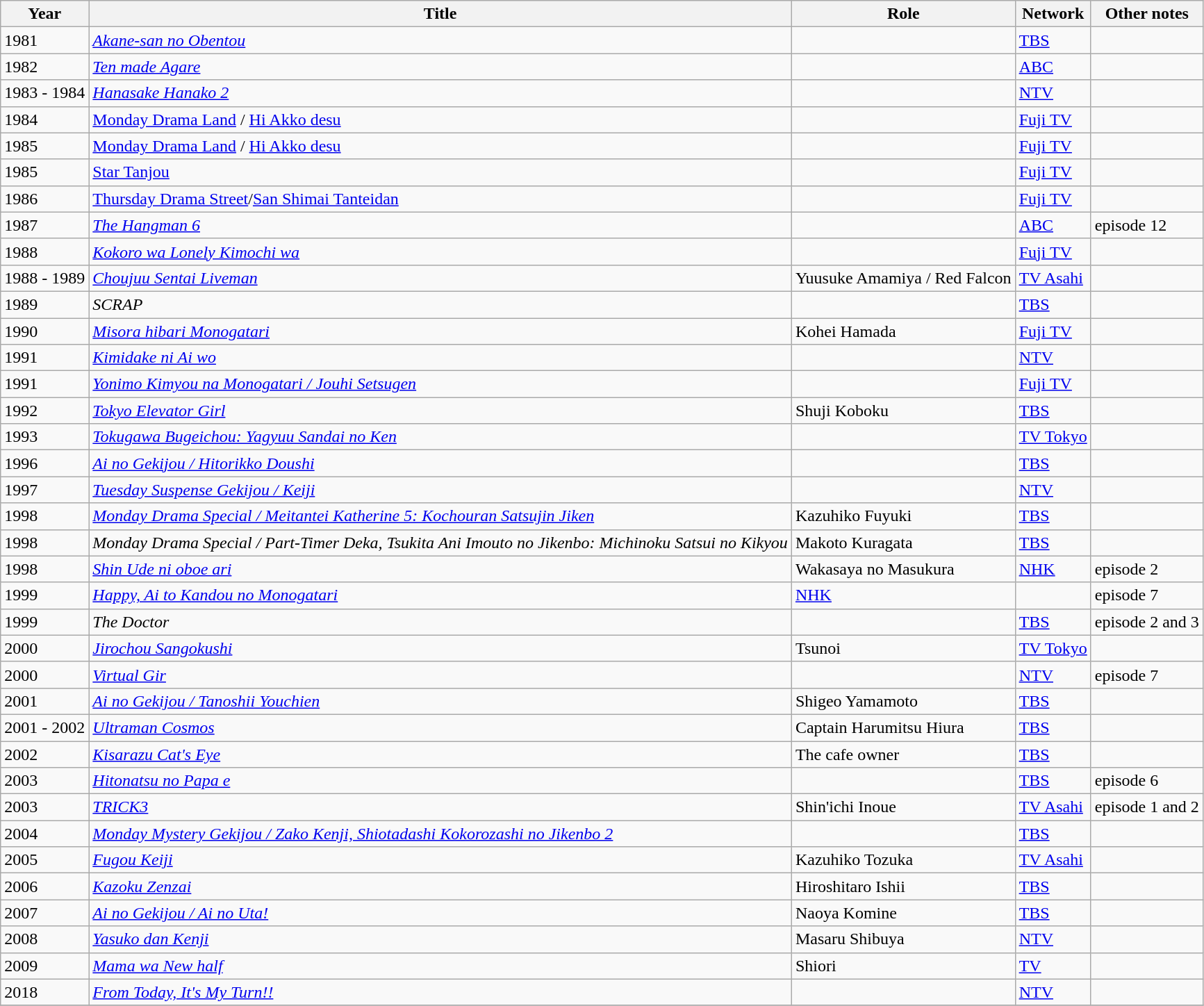<table class="wikitable">
<tr>
<th>Year</th>
<th>Title</th>
<th>Role</th>
<th>Network</th>
<th>Other notes</th>
</tr>
<tr>
<td>1981</td>
<td><em><a href='#'>Akane-san no Obentou</a></em></td>
<td></td>
<td><a href='#'>TBS</a></td>
<td></td>
</tr>
<tr>
<td>1982</td>
<td><em><a href='#'>Ten made Agare</a></em></td>
<td></td>
<td><a href='#'>ABC</a></td>
<td></td>
</tr>
<tr>
<td>1983 - 1984</td>
<td><em><a href='#'>Hanasake Hanako 2</a></em></td>
<td></td>
<td><a href='#'>NTV</a></td>
<td></td>
</tr>
<tr>
<td>1984</td>
<td><a href='#'>Monday Drama Land</a> / <a href='#'>Hi Akko desu</a></td>
<td></td>
<td><a href='#'>Fuji TV</a></td>
<td></td>
</tr>
<tr>
<td>1985</td>
<td><a href='#'>Monday Drama Land</a> / <a href='#'>Hi Akko desu</a></td>
<td></td>
<td><a href='#'>Fuji TV</a></td>
<td></td>
</tr>
<tr>
<td>1985</td>
<td><a href='#'>Star Tanjou</a></td>
<td></td>
<td><a href='#'>Fuji TV</a></td>
<td></td>
</tr>
<tr>
<td>1986</td>
<td><a href='#'>Thursday Drama Street</a>/<a href='#'>San Shimai Tanteidan</a></td>
<td></td>
<td><a href='#'>Fuji TV</a></td>
<td></td>
</tr>
<tr>
<td>1987</td>
<td><em><a href='#'>The Hangman 6</a></em></td>
<td></td>
<td><a href='#'>ABC</a></td>
<td>episode 12</td>
</tr>
<tr>
<td>1988</td>
<td><em><a href='#'>Kokoro wa Lonely Kimochi wa</a></em></td>
<td></td>
<td><a href='#'>Fuji TV</a></td>
<td></td>
</tr>
<tr>
<td>1988 - 1989</td>
<td><em><a href='#'>Choujuu Sentai Liveman</a></em></td>
<td>Yuusuke Amamiya / Red Falcon</td>
<td><a href='#'>TV Asahi</a></td>
<td></td>
</tr>
<tr>
<td>1989</td>
<td><em>SCRAP</em></td>
<td></td>
<td><a href='#'>TBS</a></td>
<td></td>
</tr>
<tr>
<td>1990</td>
<td><em><a href='#'>Misora hibari Monogatari</a></em></td>
<td>Kohei Hamada</td>
<td><a href='#'>Fuji TV</a></td>
<td></td>
</tr>
<tr>
<td>1991</td>
<td><em><a href='#'>Kimidake ni Ai wo</a></em></td>
<td></td>
<td><a href='#'>NTV</a></td>
<td></td>
</tr>
<tr>
<td>1991</td>
<td><em><a href='#'>Yonimo Kimyou na Monogatari / Jouhi Setsugen</a> </em></td>
<td></td>
<td><a href='#'>Fuji TV</a></td>
<td></td>
</tr>
<tr>
<td>1992</td>
<td><em><a href='#'>Tokyo Elevator Girl</a> </em></td>
<td>Shuji Koboku</td>
<td><a href='#'>TBS</a></td>
<td></td>
</tr>
<tr>
<td>1993</td>
<td><em><a href='#'>Tokugawa Bugeichou: Yagyuu Sandai no Ken</a> </em></td>
<td></td>
<td><a href='#'>TV Tokyo</a></td>
<td></td>
</tr>
<tr>
<td>1996</td>
<td><em><a href='#'>Ai no Gekijou / Hitorikko Doushi</a> </em></td>
<td></td>
<td><a href='#'>TBS</a></td>
<td></td>
</tr>
<tr>
<td>1997</td>
<td><em><a href='#'>Tuesday Suspense Gekijou / Keiji</a> </em></td>
<td></td>
<td><a href='#'>NTV</a></td>
<td></td>
</tr>
<tr>
<td>1998</td>
<td><em><a href='#'>Monday Drama Special / Meitantei Katherine 5: Kochouran Satsujin Jiken</a> </em></td>
<td>Kazuhiko Fuyuki</td>
<td><a href='#'>TBS</a></td>
<td></td>
</tr>
<tr>
<td>1998</td>
<td><em>Monday Drama Special / Part-Timer Deka, Tsukita Ani Imouto no Jikenbo: Michinoku Satsui no Kikyou </em></td>
<td>Makoto Kuragata</td>
<td><a href='#'>TBS</a></td>
<td></td>
</tr>
<tr>
<td>1998</td>
<td><em><a href='#'>Shin Ude ni oboe ari</a> </em></td>
<td>Wakasaya no Masukura</td>
<td><a href='#'>NHK</a></td>
<td>episode 2</td>
</tr>
<tr>
<td>1999</td>
<td><em><a href='#'>Happy, Ai to Kandou no Monogatari</a> </em></td>
<td><a href='#'>NHK</a></td>
<td></td>
<td>episode 7</td>
</tr>
<tr>
<td>1999</td>
<td><em>The Doctor </em></td>
<td></td>
<td><a href='#'>TBS</a></td>
<td>episode 2 and 3</td>
</tr>
<tr>
<td>2000</td>
<td><em><a href='#'>Jirochou Sangokushi</a> </em></td>
<td>Tsunoi</td>
<td><a href='#'>TV Tokyo</a></td>
<td></td>
</tr>
<tr>
<td>2000</td>
<td><em><a href='#'>Virtual Gir</a> </em></td>
<td></td>
<td><a href='#'>NTV</a></td>
<td>episode 7</td>
</tr>
<tr>
<td>2001</td>
<td><em><a href='#'>Ai no Gekijou / Tanoshii Youchien</a> </em></td>
<td>Shigeo Yamamoto</td>
<td><a href='#'>TBS</a></td>
<td></td>
</tr>
<tr>
<td>2001 - 2002</td>
<td><em><a href='#'>Ultraman Cosmos</a> </em></td>
<td>Captain Harumitsu Hiura</td>
<td><a href='#'>TBS</a></td>
<td></td>
</tr>
<tr>
<td>2002</td>
<td><em><a href='#'>Kisarazu Cat's Eye</a> </em></td>
<td>The cafe owner</td>
<td><a href='#'>TBS</a></td>
<td></td>
</tr>
<tr>
<td>2003</td>
<td><em><a href='#'>Hitonatsu no Papa e</a> </em></td>
<td></td>
<td><a href='#'>TBS</a></td>
<td>episode 6</td>
</tr>
<tr>
<td>2003</td>
<td><em><a href='#'>TRICK3</a> </em></td>
<td>Shin'ichi Inoue</td>
<td><a href='#'>TV Asahi</a></td>
<td>episode 1 and 2</td>
</tr>
<tr>
<td>2004</td>
<td><em><a href='#'>Monday Mystery Gekijou / Zako Kenji, Shiotadashi Kokorozashi no Jikenbo 2 </a> </em></td>
<td></td>
<td><a href='#'>TBS</a></td>
<td></td>
</tr>
<tr>
<td>2005</td>
<td><em><a href='#'>Fugou Keiji</a> </em></td>
<td>Kazuhiko Tozuka</td>
<td><a href='#'>TV Asahi</a></td>
<td></td>
</tr>
<tr>
<td>2006</td>
<td><em><a href='#'>Kazoku Zenzai</a> </em></td>
<td>Hiroshitaro Ishii</td>
<td><a href='#'>TBS</a></td>
<td></td>
</tr>
<tr>
<td>2007</td>
<td><em><a href='#'>Ai no Gekijou / Ai no Uta!</a> </em></td>
<td>Naoya Komine</td>
<td><a href='#'>TBS</a></td>
<td></td>
</tr>
<tr>
<td>2008</td>
<td><em><a href='#'>Yasuko dan Kenji</a> </em></td>
<td>Masaru Shibuya</td>
<td><a href='#'>NTV</a></td>
<td></td>
</tr>
<tr>
<td>2009</td>
<td><em><a href='#'>Mama wa New half</a> </em></td>
<td>Shiori</td>
<td><a href='#'>TV</a></td>
<td></td>
</tr>
<tr>
<td>2018</td>
<td><em><a href='#'>From Today, It's My Turn!!</a> </em></td>
<td></td>
<td><a href='#'>NTV</a></td>
<td></td>
</tr>
<tr>
</tr>
</table>
